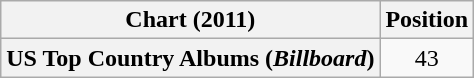<table class="wikitable plainrowheaders" style="text-align:center">
<tr>
<th scope="col">Chart (2011)</th>
<th scope="col">Position</th>
</tr>
<tr>
<th scope="row">US Top Country Albums (<em>Billboard</em>)</th>
<td>43</td>
</tr>
</table>
